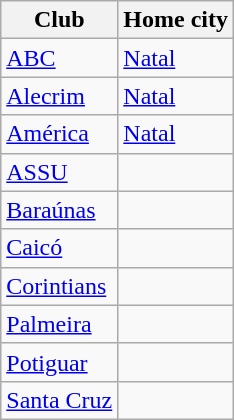<table class="wikitable sortable">
<tr>
<th>Club</th>
<th>Home city</th>
</tr>
<tr>
<td><a href='#'>ABC</a></td>
<td><a href='#'>Natal</a></td>
</tr>
<tr>
<td><a href='#'>Alecrim</a></td>
<td><a href='#'>Natal</a></td>
</tr>
<tr>
<td><a href='#'>América</a></td>
<td><a href='#'>Natal</a></td>
</tr>
<tr>
<td><a href='#'>ASSU</a></td>
<td></td>
</tr>
<tr>
<td><a href='#'>Baraúnas</a></td>
<td></td>
</tr>
<tr>
<td><a href='#'>Caicó</a></td>
<td></td>
</tr>
<tr>
<td><a href='#'>Corintians</a></td>
<td></td>
</tr>
<tr>
<td><a href='#'>Palmeira</a></td>
<td></td>
</tr>
<tr>
<td><a href='#'>Potiguar</a></td>
<td></td>
</tr>
<tr>
<td><a href='#'>Santa Cruz</a></td>
<td></td>
</tr>
</table>
